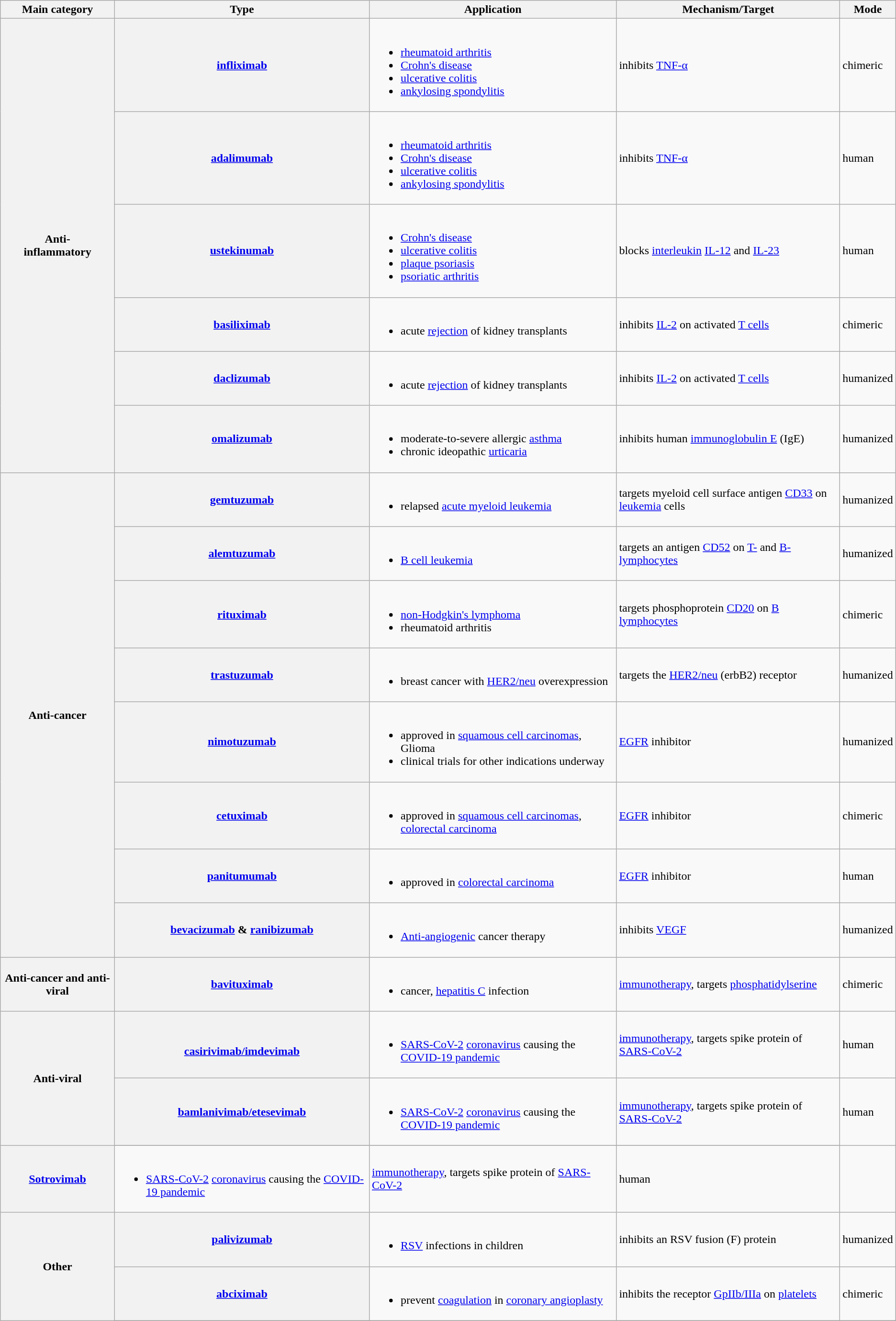<table class="wikitable">
<tr>
<th>Main category</th>
<th>Type</th>
<th>Application</th>
<th>Mechanism/Target</th>
<th>Mode</th>
</tr>
<tr>
<th rowspan=6>Anti-<br>inflammatory</th>
<th><a href='#'>infliximab</a></th>
<td><br><ul><li><a href='#'>rheumatoid arthritis</a></li><li><a href='#'>Crohn's disease</a></li><li><a href='#'>ulcerative colitis</a></li><li><a href='#'>ankylosing spondylitis</a></li></ul></td>
<td>inhibits <a href='#'>TNF-α</a></td>
<td>chimeric</td>
</tr>
<tr>
<th><a href='#'>adalimumab</a></th>
<td><br><ul><li><a href='#'>rheumatoid arthritis</a></li><li><a href='#'>Crohn's disease</a></li><li><a href='#'>ulcerative colitis</a></li><li><a href='#'>ankylosing spondylitis</a></li></ul></td>
<td>inhibits <a href='#'>TNF-α</a></td>
<td>human</td>
</tr>
<tr>
<th><a href='#'>ustekinumab</a></th>
<td><br><ul><li><a href='#'>Crohn's disease</a></li><li><a href='#'>ulcerative colitis</a></li><li><a href='#'>plaque psoriasis</a></li><li><a href='#'>psoriatic arthritis</a></li></ul></td>
<td>blocks <a href='#'>interleukin</a> <a href='#'>IL-12</a> and <a href='#'>IL-23</a></td>
<td>human</td>
</tr>
<tr>
<th><a href='#'>basiliximab</a></th>
<td><br><ul><li>acute <a href='#'>rejection</a> of kidney transplants</li></ul></td>
<td>inhibits <a href='#'>IL-2</a> on activated <a href='#'>T cells</a></td>
<td>chimeric</td>
</tr>
<tr>
<th><a href='#'>daclizumab</a></th>
<td><br><ul><li>acute <a href='#'>rejection</a> of kidney transplants</li></ul></td>
<td>inhibits <a href='#'>IL-2</a> on activated <a href='#'>T cells</a></td>
<td>humanized</td>
</tr>
<tr>
<th><a href='#'>omalizumab</a></th>
<td><br><ul><li>moderate-to-severe allergic <a href='#'>asthma</a></li><li>chronic ideopathic <a href='#'>urticaria</a></li></ul></td>
<td>inhibits human <a href='#'>immunoglobulin E</a> (IgE)</td>
<td>humanized</td>
</tr>
<tr>
<th rowspan="8">Anti-cancer</th>
<th><a href='#'>gemtuzumab</a></th>
<td><br><ul><li>relapsed <a href='#'>acute myeloid leukemia</a></li></ul></td>
<td>targets myeloid cell surface antigen <a href='#'>CD33</a> on <a href='#'>leukemia</a> cells</td>
<td>humanized</td>
</tr>
<tr>
<th><a href='#'>alemtuzumab</a></th>
<td><br><ul><li><a href='#'>B cell leukemia</a></li></ul></td>
<td>targets an antigen <a href='#'>CD52</a> on <a href='#'>T-</a> and <a href='#'>B-lymphocytes</a></td>
<td>humanized</td>
</tr>
<tr>
<th><a href='#'>rituximab</a></th>
<td><br><ul><li><a href='#'>non-Hodgkin's lymphoma</a></li><li>rheumatoid arthritis</li></ul></td>
<td>targets phosphoprotein <a href='#'>CD20</a> on <a href='#'>B lymphocytes</a></td>
<td>chimeric</td>
</tr>
<tr>
<th><a href='#'>trastuzumab</a></th>
<td><br><ul><li>breast cancer with <a href='#'>HER2/neu</a> overexpression</li></ul></td>
<td>targets the <a href='#'>HER2/neu</a> (erbB2) receptor</td>
<td>humanized</td>
</tr>
<tr>
<th><a href='#'>nimotuzumab</a></th>
<td><br><ul><li>approved in <a href='#'>squamous cell carcinomas</a>, Glioma</li><li>clinical trials for other indications underway</li></ul></td>
<td><a href='#'>EGFR</a> inhibitor</td>
<td>humanized</td>
</tr>
<tr>
<th><a href='#'>cetuximab</a></th>
<td><br><ul><li>approved in <a href='#'>squamous cell carcinomas</a>, <a href='#'>colorectal carcinoma</a></li></ul></td>
<td><a href='#'>EGFR</a> inhibitor</td>
<td>chimeric</td>
</tr>
<tr>
<th><a href='#'>panitumumab</a></th>
<td><br><ul><li>approved in <a href='#'>colorectal carcinoma</a></li></ul></td>
<td><a href='#'>EGFR</a> inhibitor</td>
<td>human</td>
</tr>
<tr>
<th><a href='#'>bevacizumab</a> & <a href='#'>ranibizumab</a></th>
<td><br><ul><li><a href='#'>Anti-angiogenic</a> cancer therapy</li></ul></td>
<td>inhibits <a href='#'>VEGF</a></td>
<td>humanized</td>
</tr>
<tr>
<th rowspan=1>Anti-cancer and anti-viral</th>
<th><a href='#'>bavituximab</a></th>
<td><br><ul><li>cancer, <a href='#'>hepatitis C</a> infection</li></ul></td>
<td><a href='#'>immunotherapy</a>, targets <a href='#'>phosphatidylserine</a></td>
<td>chimeric</td>
</tr>
<tr>
<th rowspan=3>Anti-viral</th>
<th><br><a href='#'>casirivimab/imdevimab</a></th>
<td><br><ul><li><a href='#'>SARS-CoV-2</a> <a href='#'>coronavirus</a> causing the <a href='#'>COVID-19 pandemic</a></li></ul></td>
<td><a href='#'>immunotherapy</a>, targets spike protein of <a href='#'>SARS-CoV-2</a></td>
<td>human</td>
</tr>
<tr>
<th><a href='#'>bamlanivimab/etesevimab</a></th>
<td><br><ul><li><a href='#'>SARS-CoV-2</a> <a href='#'>coronavirus</a> causing the <a href='#'>COVID-19 pandemic</a></li></ul></td>
<td><a href='#'>immunotherapy</a>, targets spike protein of <a href='#'>SARS-CoV-2</a></td>
<td>human</td>
</tr>
<tr>
</tr>
<tr>
<th><a href='#'>Sotrovimab</a></th>
<td><br><ul><li><a href='#'>SARS-CoV-2</a> <a href='#'>coronavirus</a> causing the <a href='#'>COVID-19 pandemic</a></li></ul></td>
<td><a href='#'>immunotherapy</a>, targets spike protein of <a href='#'>SARS-CoV-2</a></td>
<td>human</td>
</tr>
<tr>
<th rowspan=3>Other</th>
<th><a href='#'>palivizumab</a></th>
<td><br><ul><li><a href='#'>RSV</a> infections in children</li></ul></td>
<td>inhibits an RSV fusion (F) protein</td>
<td>humanized</td>
</tr>
<tr>
<th><a href='#'>abciximab</a></th>
<td><br><ul><li>prevent <a href='#'>coagulation</a> in <a href='#'>coronary angioplasty</a></li></ul></td>
<td>inhibits the receptor <a href='#'>GpIIb/IIIa</a> on <a href='#'>platelets</a></td>
<td>chimeric</td>
</tr>
<tr>
</tr>
</table>
